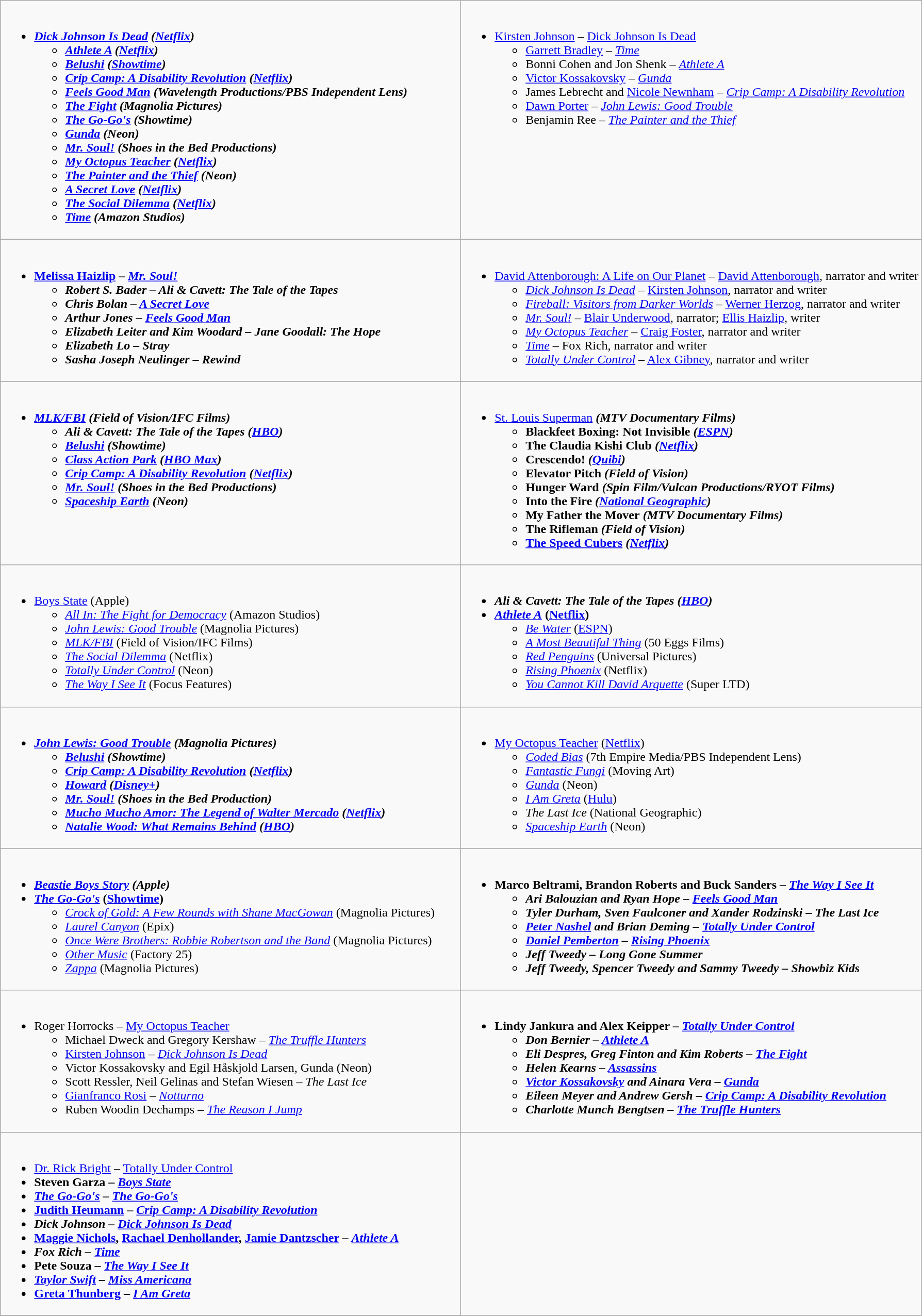<table class=wikitable>
<tr>
<td valign="top" width="50%"><br><ul><li><strong><em><a href='#'>Dick Johnson Is Dead</a><em> (<a href='#'>Netflix</a>)<strong><ul><li></em><a href='#'>Athlete A</a><em> (<a href='#'>Netflix</a>)</li><li></em><a href='#'>Belushi</a><em> (<a href='#'>Showtime</a>)</li><li></em><a href='#'>Crip Camp: A Disability Revolution</a><em> (<a href='#'>Netflix</a>)</li><li></em><a href='#'>Feels Good Man</a><em> (Wavelength Productions/PBS Independent Lens)</li><li></em><a href='#'>The Fight</a><em> (Magnolia Pictures)</li><li></em><a href='#'>The Go-Go's</a><em> (Showtime)</li><li></em><a href='#'>Gunda</a><em> (Neon)</li><li></em><a href='#'>Mr. Soul!</a><em> (Shoes in the Bed Productions)</li><li></em><a href='#'>My Octopus Teacher</a><em> (<a href='#'>Netflix</a>)</li><li></em><a href='#'>The Painter and the Thief</a><em> (Neon)</li><li></em><a href='#'>A Secret Love</a><em> (<a href='#'>Netflix</a>)</li><li></em><a href='#'>The Social Dilemma</a><em> (<a href='#'>Netflix</a>)</li><li></em><a href='#'>Time</a><em> (Amazon Studios)</li></ul></li></ul></td>
<td valign="top" width="50%"><br><ul><li></strong><a href='#'>Kirsten Johnson</a> – </em><a href='#'>Dick Johnson Is Dead</a></em></strong><ul><li><a href='#'>Garrett Bradley</a> – <em><a href='#'>Time</a></em></li><li>Bonni Cohen and Jon Shenk – <em><a href='#'>Athlete A</a></em></li><li><a href='#'>Victor Kossakovsky</a> – <em><a href='#'>Gunda</a></em></li><li>James Lebrecht and <a href='#'>Nicole Newnham</a> – <em><a href='#'>Crip Camp: A Disability Revolution</a></em></li><li><a href='#'>Dawn Porter</a> – <em><a href='#'>John Lewis: Good Trouble</a></em></li><li>Benjamin Ree – <em><a href='#'>The Painter and the Thief</a></em></li></ul></li></ul></td>
</tr>
<tr>
<td valign="top" width="50%"><br><ul><li><strong><a href='#'>Melissa Haizlip</a> – <em><a href='#'>Mr. Soul!</a><strong><em><ul><li>Robert S. Bader – </em>Ali & Cavett: The Tale of the Tapes<em></li><li>Chris Bolan – </em><a href='#'>A Secret Love</a><em></li><li>Arthur Jones – </em><a href='#'>Feels Good Man</a><em></li><li>Elizabeth Leiter and Kim Woodard – </em>Jane Goodall: The Hope<em></li><li>Elizabeth Lo – </em>Stray<em></li><li>Sasha Joseph Neulinger – </em>Rewind<em></li></ul></li></ul></td>
<td valign="top" width="50%"><br><ul><li></em></strong><a href='#'>David Attenborough: A Life on Our Planet</a></em> – <a href='#'>David Attenborough</a>, narrator and writer</strong><ul><li><em><a href='#'>Dick Johnson Is Dead</a></em> – <a href='#'>Kirsten Johnson</a>, narrator and writer</li><li><em><a href='#'>Fireball: Visitors from Darker Worlds</a></em> – <a href='#'>Werner Herzog</a>, narrator and writer</li><li><em><a href='#'>Mr. Soul!</a></em> – <a href='#'>Blair Underwood</a>, narrator; <a href='#'>Ellis Haizlip</a>, writer</li><li><em><a href='#'>My Octopus Teacher</a></em> – <a href='#'>Craig Foster</a>, narrator and writer</li><li><em><a href='#'>Time</a></em> – Fox Rich, narrator and writer</li><li><em><a href='#'>Totally Under Control</a></em> – <a href='#'>Alex Gibney</a>, narrator and writer</li></ul></li></ul></td>
</tr>
<tr>
<td valign="top" width="50%"><br><ul><li><strong><em><a href='#'>MLK/FBI</a><em> (Field of Vision/IFC Films)<strong><ul><li></em>Ali & Cavett: The Tale of the Tapes<em> (<a href='#'>HBO</a>)</li><li></em><a href='#'>Belushi</a><em> (Showtime)</li><li></em><a href='#'>Class Action Park</a><em> (<a href='#'>HBO Max</a>)</li><li></em><a href='#'>Crip Camp: A Disability Revolution</a><em> (<a href='#'>Netflix</a>)</li><li></em><a href='#'>Mr. Soul!</a><em> (Shoes in the Bed Productions)</li><li></em><a href='#'>Spaceship Earth</a><em> (Neon)</li></ul></li></ul></td>
<td valign="top" width="50%"><br><ul><li></em></strong><a href='#'>St. Louis Superman</a><strong><em> (MTV Documentary Films)<ul><li></em>Blackfeet Boxing: Not Invisible<em> (<a href='#'>ESPN</a>)</li><li></em>The Claudia Kishi Club<em> (<a href='#'>Netflix</a>)</li><li></em>Crescendo!<em> (<a href='#'>Quibi</a>)</li><li></em>Elevator Pitch<em> (Field of Vision)</li><li></em>Hunger Ward<em> (Spin Film/Vulcan Productions/RYOT Films)</li><li></em>Into the Fire<em> (<a href='#'>National Geographic</a>)</li><li></em>My Father the Mover<em> (MTV Documentary Films)</li><li></em>The Rifleman<em> (Field of Vision)</li><li></em><a href='#'>The Speed Cubers</a><em> (<a href='#'>Netflix</a>)</li></ul></li></ul></td>
</tr>
<tr>
<td valign="top" width="50%"><br><ul><li></em></strong><a href='#'>Boys State</a></em> (Apple)</strong><ul><li><em><a href='#'>All In: The Fight for Democracy</a></em> (Amazon Studios)</li><li><em><a href='#'>John Lewis: Good Trouble</a></em> (Magnolia Pictures)</li><li><em><a href='#'>MLK/FBI</a></em> (Field of Vision/IFC Films)</li><li><em><a href='#'>The Social Dilemma</a></em> (Netflix)</li><li><em><a href='#'>Totally Under Control</a></em> (Neon)</li><li><em><a href='#'>The Way I See It</a></em> (Focus Features)</li></ul></li></ul></td>
<td valign="top" width="50%"><br><ul><li><strong><em>Ali & Cavett: The Tale of the Tapes<em> (<a href='#'>HBO</a>)<strong></li><li></em></strong><a href='#'>Athlete A</a></em> (<a href='#'>Netflix</a>)</strong><ul><li><em><a href='#'>Be Water</a></em> (<a href='#'>ESPN</a>)</li><li><em><a href='#'>A Most Beautiful Thing</a></em> (50 Eggs Films)</li><li><em><a href='#'>Red Penguins</a></em> (Universal Pictures)</li><li><em><a href='#'>Rising Phoenix</a></em> (Netflix)</li><li><em><a href='#'>You Cannot Kill David Arquette</a></em> (Super LTD)</li></ul></li></ul></td>
</tr>
<tr>
<td valign="top" width="50%"><br><ul><li><strong><em><a href='#'>John Lewis: Good Trouble</a><em> (Magnolia Pictures)<strong><ul><li></em><a href='#'>Belushi</a><em> (Showtime)</li><li></em><a href='#'>Crip Camp: A Disability Revolution</a><em> (<a href='#'>Netflix</a>)</li><li></em><a href='#'>Howard</a><em> (<a href='#'>Disney+</a>)</li><li></em><a href='#'>Mr. Soul!</a><em> (Shoes in the Bed Production)</li><li></em><a href='#'>Mucho Mucho Amor: The Legend of Walter Mercado</a><em> (<a href='#'>Netflix</a>)</li><li></em><a href='#'>Natalie Wood: What Remains Behind</a><em> (<a href='#'>HBO</a>)</li></ul></li></ul></td>
<td valign="top" width="50%"><br><ul><li></em></strong><a href='#'>My Octopus Teacher</a></em> (<a href='#'>Netflix</a>)</strong><ul><li><em><a href='#'>Coded Bias</a></em> (7th Empire Media/PBS Independent Lens)</li><li><em><a href='#'>Fantastic Fungi</a></em> (Moving Art)</li><li><em><a href='#'>Gunda</a></em> (Neon)</li><li><em><a href='#'>I Am Greta</a></em> (<a href='#'>Hulu</a>)</li><li><em>The Last Ice</em> (National Geographic)</li><li><em><a href='#'>Spaceship Earth</a></em> (Neon)</li></ul></li></ul></td>
</tr>
<tr>
<td valign="top" width="50%"><br><ul><li><strong><em><a href='#'>Beastie Boys Story</a><em> (Apple)<strong></li><li></em></strong><a href='#'>The Go-Go's</a></em> (<a href='#'>Showtime</a>)</strong><ul><li><em><a href='#'>Crock of Gold: A Few Rounds with Shane MacGowan</a></em> (Magnolia Pictures)</li><li><em><a href='#'>Laurel Canyon</a></em> (Epix)</li><li><em><a href='#'>Once Were Brothers: Robbie Robertson and the Band</a></em> (Magnolia Pictures)</li><li><em><a href='#'>Other Music</a></em> (Factory 25)</li><li><em><a href='#'>Zappa</a></em> (Magnolia Pictures)</li></ul></li></ul></td>
<td valign="top" width="50%"><br><ul><li><strong>Marco Beltrami, Brandon Roberts and Buck Sanders – <em><a href='#'>The Way I See It</a><strong><em><ul><li>Ari Balouzian and Ryan Hope – </em><a href='#'>Feels Good Man</a><em></li><li>Tyler Durham, Sven Faulconer and Xander Rodzinski – </em>The Last Ice<em></li><li><a href='#'>Peter Nashel</a> and Brian Deming – </em><a href='#'>Totally Under Control</a><em></li><li><a href='#'>Daniel Pemberton</a> – </em><a href='#'>Rising Phoenix</a><em></li><li>Jeff Tweedy – </em>Long Gone Summer<em></li><li>Jeff Tweedy, Spencer Tweedy and Sammy Tweedy – </em>Showbiz Kids<em></li></ul></li></ul></td>
</tr>
<tr>
<td valign="top" width="50%"><br><ul><li></strong>Roger Horrocks – </em><a href='#'>My Octopus Teacher</a></em></strong><ul><li>Michael Dweck and Gregory Kershaw – <em><a href='#'>The Truffle Hunters</a></em></li><li><a href='#'>Kirsten Johnson</a> – <em><a href='#'>Dick Johnson Is Dead</a></em></li><li>Victor Kossakovsky and Egil Håskjold Larsen, Gunda (Neon)</li><li>Scott Ressler, Neil Gelinas and Stefan Wiesen – <em>The Last Ice</em></li><li><a href='#'>Gianfranco Rosi</a> – <em><a href='#'>Notturno</a></em></li><li>Ruben Woodin Dechamps – <em><a href='#'>The Reason I Jump</a></em></li></ul></li></ul></td>
<td valign="top" width="50%"><br><ul><li><strong>Lindy Jankura and Alex Keipper – <em><a href='#'>Totally Under Control</a><strong><em><ul><li>Don Bernier – </em><a href='#'>Athlete A</a><em></li><li>Eli Despres, Greg Finton and Kim Roberts – </em><a href='#'>The Fight</a><em></li><li>Helen Kearns – </em><a href='#'>Assassins</a><em></li><li><a href='#'>Victor Kossakovsky</a> and Ainara Vera – </em><a href='#'>Gunda</a><em></li><li>Eileen Meyer and Andrew Gersh – </em><a href='#'>Crip Camp: A Disability Revolution</a><em></li><li>Charlotte Munch Bengtsen – </em><a href='#'>The Truffle Hunters</a><em></li></ul></li></ul></td>
</tr>
<tr>
<td valign="top" width="50%"><br><ul><li></strong><a href='#'>Dr. Rick Bright</a> – </em><a href='#'>Totally Under Control</a></em></strong></li><li><strong>Steven Garza – <em><a href='#'>Boys State</a><strong><em></li><li></strong><a href='#'>The Go-Go's</a> – </em><a href='#'>The Go-Go's</a></em></strong></li><li><strong><a href='#'>Judith Heumann</a> – <em><a href='#'>Crip Camp: A Disability Revolution</a><strong><em></li><li></strong>Dick Johnson – </em><a href='#'>Dick Johnson Is Dead</a></em></strong></li><li><strong><a href='#'>Maggie Nichols</a>, <a href='#'>Rachael Denhollander</a>, <a href='#'>Jamie Dantzscher</a> – <em><a href='#'>Athlete A</a><strong><em></li><li></strong>Fox Rich – </em><a href='#'>Time</a></em></strong></li><li><strong>Pete Souza – <em><a href='#'>The Way I See It</a><strong><em></li><li></strong><a href='#'>Taylor Swift</a> – </em><a href='#'>Miss Americana</a></em></strong></li><li><strong><a href='#'>Greta Thunberg</a> – <em><a href='#'>I Am Greta</a><strong><em></li></ul></td>
</tr>
<tr>
</tr>
</table>
